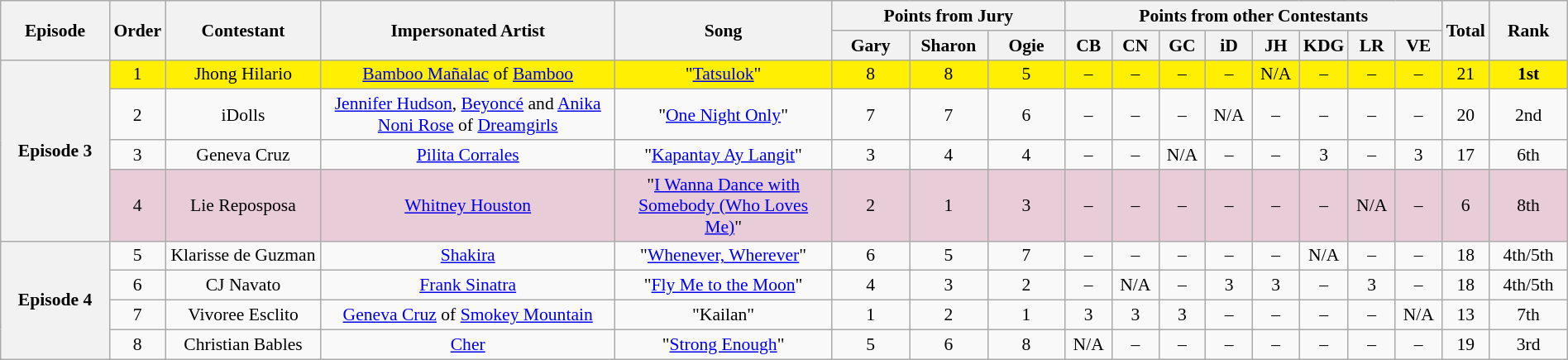<table class="wikitable" style="text-align:center; line-height:17px; width:100%; font-size:90%;">
<tr>
<th rowspan="2" style="width:07%;">Episode</th>
<th rowspan="2" style="width:03%;">Order</th>
<th rowspan="2" style="width:10%;">Contestant</th>
<th rowspan="2" style="width:19%;">Impersonated Artist</th>
<th rowspan="2" style="width:14%;">Song</th>
<th colspan="3" style="width:15%;">Points from Jury</th>
<th colspan="8" style="width:24%;">Points from other Contestants</th>
<th rowspan="2" style="width:03%;">Total</th>
<th rowspan="2" style="width:07%;">Rank</th>
</tr>
<tr>
<th style="width:05%;">Gary</th>
<th style="width:05%;">Sharon</th>
<th style="width:05%;">Ogie</th>
<th style="width:03%;">CB</th>
<th style="width:03%;">CN</th>
<th style="width:03%;">GC</th>
<th style="width:03%;">iD</th>
<th style="width:03%;">JH</th>
<th style="width:03%;">KDG</th>
<th style="width:03%;">LR</th>
<th style="width:03%;">VE</th>
</tr>
<tr>
<th rowspan="4"><strong>Episode 3</strong><br><small></small></th>
<td style="background:#FFEF00;">1</td>
<td style="background:#FFEF00;">Jhong Hilario</td>
<td style="background:#FFEF00;"><a href='#'>Bamboo Mañalac</a> of <a href='#'>Bamboo</a></td>
<td style="background:#FFEF00;">"<a href='#'>Tatsulok</a>"</td>
<td style="background:#FFEF00;">8</td>
<td style="background:#FFEF00;">8</td>
<td style="background:#FFEF00;">5</td>
<td style="background:#FFEF00;">–</td>
<td style="background:#FFEF00;">–</td>
<td style="background:#FFEF00;">–</td>
<td style="background:#FFEF00;">–</td>
<td style="background:#FFEF00;">N/A</td>
<td style="background:#FFEF00;">–</td>
<td style="background:#FFEF00;">–</td>
<td style="background:#FFEF00;">–</td>
<td style="background:#FFEF00;">21</td>
<td style="background:#FFEF00;"><strong>1st</strong></td>
</tr>
<tr>
<td>2</td>
<td>iDolls</td>
<td><a href='#'>Jennifer Hudson</a>, <a href='#'>Beyoncé</a> and <a href='#'>Anika Noni Rose</a> of <a href='#'>Dreamgirls</a></td>
<td>"<a href='#'>One Night Only</a>"</td>
<td>7</td>
<td>7</td>
<td>6</td>
<td>–</td>
<td>–</td>
<td>–</td>
<td>N/A</td>
<td>–</td>
<td>–</td>
<td>–</td>
<td>–</td>
<td>20</td>
<td>2nd</td>
</tr>
<tr>
<td>3</td>
<td>Geneva Cruz</td>
<td><a href='#'>Pilita Corrales</a></td>
<td>"<a href='#'>Kapantay Ay Langit</a>"</td>
<td>3</td>
<td>4</td>
<td>4</td>
<td>–</td>
<td>–</td>
<td>N/A</td>
<td>–</td>
<td>–</td>
<td>3</td>
<td>–</td>
<td>3</td>
<td>17</td>
<td>6th</td>
</tr>
<tr style="background:#E8CCD7">
<td>4</td>
<td>Lie Reposposa</td>
<td><a href='#'>Whitney Houston</a></td>
<td>"<a href='#'>I Wanna Dance with Somebody (Who Loves Me)</a>"</td>
<td>2</td>
<td>1</td>
<td>3</td>
<td>–</td>
<td>–</td>
<td>–</td>
<td>–</td>
<td>–</td>
<td>–</td>
<td>N/A</td>
<td>–</td>
<td>6</td>
<td>8th</td>
</tr>
<tr>
<th rowspan="4"><strong>Episode 4</strong><br><small></small></th>
<td>5</td>
<td>Klarisse de Guzman</td>
<td><a href='#'>Shakira</a></td>
<td>"<a href='#'>Whenever, Wherever</a>"</td>
<td>6</td>
<td>5</td>
<td>7</td>
<td>–</td>
<td>–</td>
<td>–</td>
<td>–</td>
<td>–</td>
<td>N/A</td>
<td>–</td>
<td>–</td>
<td>18</td>
<td>4th/5th</td>
</tr>
<tr>
<td>6</td>
<td>CJ Navato</td>
<td><a href='#'>Frank Sinatra</a></td>
<td>"<a href='#'>Fly Me to the Moon</a>"</td>
<td>4</td>
<td>3</td>
<td>2</td>
<td>–</td>
<td>N/A</td>
<td>–</td>
<td>3</td>
<td>3</td>
<td>–</td>
<td>3</td>
<td>–</td>
<td>18</td>
<td>4th/5th</td>
</tr>
<tr>
<td>7</td>
<td>Vivoree Esclito</td>
<td><a href='#'>Geneva Cruz</a> of <a href='#'>Smokey Mountain</a></td>
<td>"Kailan"</td>
<td>1</td>
<td>2</td>
<td>1</td>
<td>3</td>
<td>3</td>
<td>3</td>
<td>–</td>
<td>–</td>
<td>–</td>
<td>–</td>
<td>N/A</td>
<td>13</td>
<td>7th</td>
</tr>
<tr>
<td>8</td>
<td>Christian Bables</td>
<td><a href='#'>Cher</a></td>
<td>"<a href='#'>Strong Enough</a>"</td>
<td>5</td>
<td>6</td>
<td>8</td>
<td>N/A</td>
<td>–</td>
<td>–</td>
<td>–</td>
<td>–</td>
<td>–</td>
<td>–</td>
<td>–</td>
<td>19</td>
<td>3rd</td>
</tr>
</table>
